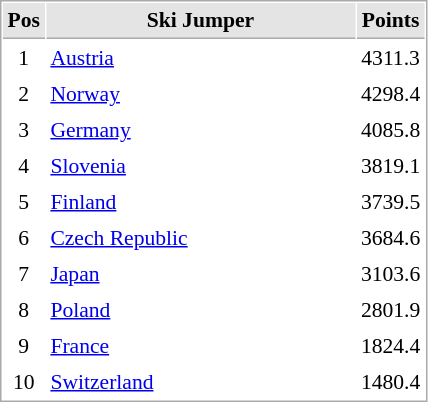<table cellspacing="1" cellpadding="3" style="border:1px solid #AAAAAA;font-size:90%">
<tr bgcolor="#E4E4E4">
<th style="border-bottom:1px solid #AAAAAA" width=10>Pos</th>
<th style="border-bottom:1px solid #AAAAAA" width=200>Ski Jumper</th>
<th style="border-bottom:1px solid #AAAAAA" width=20>Points</th>
</tr>
<tr align="center">
<td>1</td>
<td align="left"> <a href='#'>Austria</a></td>
<td>4311.3</td>
</tr>
<tr align="center">
<td>2</td>
<td align="left"> <a href='#'>Norway</a></td>
<td>4298.4</td>
</tr>
<tr align="center">
<td>3</td>
<td align="left"> <a href='#'>Germany</a></td>
<td>4085.8</td>
</tr>
<tr align="center">
<td>4</td>
<td align="left"> <a href='#'>Slovenia</a></td>
<td>3819.1</td>
</tr>
<tr align="center">
<td>5</td>
<td align="left"> <a href='#'>Finland</a></td>
<td>3739.5</td>
</tr>
<tr align="center">
<td>6</td>
<td align="left"> <a href='#'>Czech Republic</a></td>
<td>3684.6</td>
</tr>
<tr align="center">
<td>7</td>
<td align="left"> <a href='#'>Japan</a></td>
<td>3103.6</td>
</tr>
<tr align="center">
<td>8</td>
<td align="left"> <a href='#'>Poland</a></td>
<td>2801.9</td>
</tr>
<tr align="center">
<td>9</td>
<td align="left"> <a href='#'>France</a></td>
<td>1824.4</td>
</tr>
<tr align="center">
<td>10</td>
<td align="left"> <a href='#'>Switzerland</a></td>
<td>1480.4</td>
</tr>
</table>
